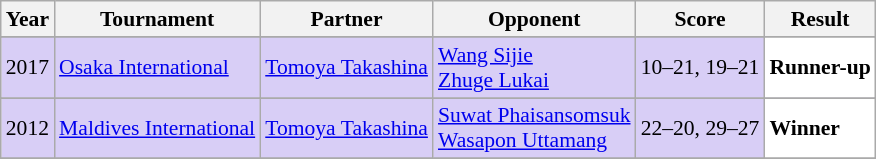<table class="sortable wikitable" style="font-size: 90%;">
<tr>
<th>Year</th>
<th>Tournament</th>
<th>Partner</th>
<th>Opponent</th>
<th>Score</th>
<th>Result</th>
</tr>
<tr>
</tr>
<tr style="background:#D8CEF6">
<td align="center">2017</td>
<td align="left"><a href='#'>Osaka International</a></td>
<td align="left"> <a href='#'>Tomoya Takashina</a></td>
<td align="left"> <a href='#'>Wang Sijie</a><br> <a href='#'>Zhuge Lukai</a></td>
<td align="left">10–21, 19–21</td>
<td style="text-align:left; background:white"> <strong>Runner-up</strong></td>
</tr>
<tr>
</tr>
<tr style="background:#D8CEF6">
<td align="center">2012</td>
<td align="left"><a href='#'>Maldives International</a></td>
<td align="left"> <a href='#'>Tomoya Takashina</a></td>
<td align="left"> <a href='#'>Suwat Phaisansomsuk</a><br> <a href='#'>Wasapon Uttamang</a></td>
<td align="left">22–20, 29–27</td>
<td style="text-align:left; background:white"> <strong>Winner</strong></td>
</tr>
<tr>
</tr>
</table>
